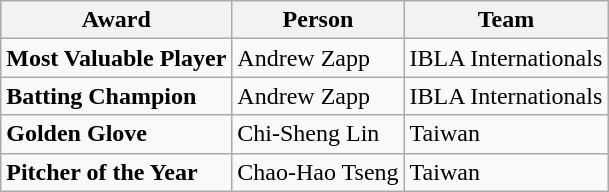<table class="wikitable">
<tr>
<th>Award</th>
<th>Person</th>
<th>Team</th>
</tr>
<tr>
<td><strong>Most Valuable Player</strong></td>
<td>Andrew Zapp</td>
<td>IBLA Internationals</td>
</tr>
<tr>
<td><strong>Batting Champion</strong></td>
<td>Andrew Zapp</td>
<td>IBLA Internationals</td>
</tr>
<tr>
<td><strong>Golden Glove</strong></td>
<td>Chi-Sheng Lin</td>
<td>Taiwan</td>
</tr>
<tr>
<td><strong>Pitcher of the Year</strong></td>
<td>Chao-Hao Tseng</td>
<td>Taiwan</td>
</tr>
</table>
